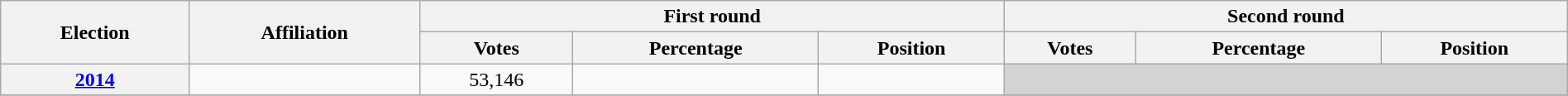<table class=wikitable width=100%>
<tr>
<th rowspan=2>Election</th>
<th rowspan=2>Affiliation</th>
<th colspan=3>First round</th>
<th colspan=3>Second round</th>
</tr>
<tr>
<th>Votes</th>
<th>Percentage</th>
<th>Position</th>
<th>Votes</th>
<th>Percentage</th>
<th>Position</th>
</tr>
<tr align=center>
<th><a href='#'>2014</a></th>
<td></td>
<td>53,146</td>
<td></td>
<td></td>
<td bgcolor=lightgrey colspan=3></td>
</tr>
<tr align=center>
</tr>
</table>
